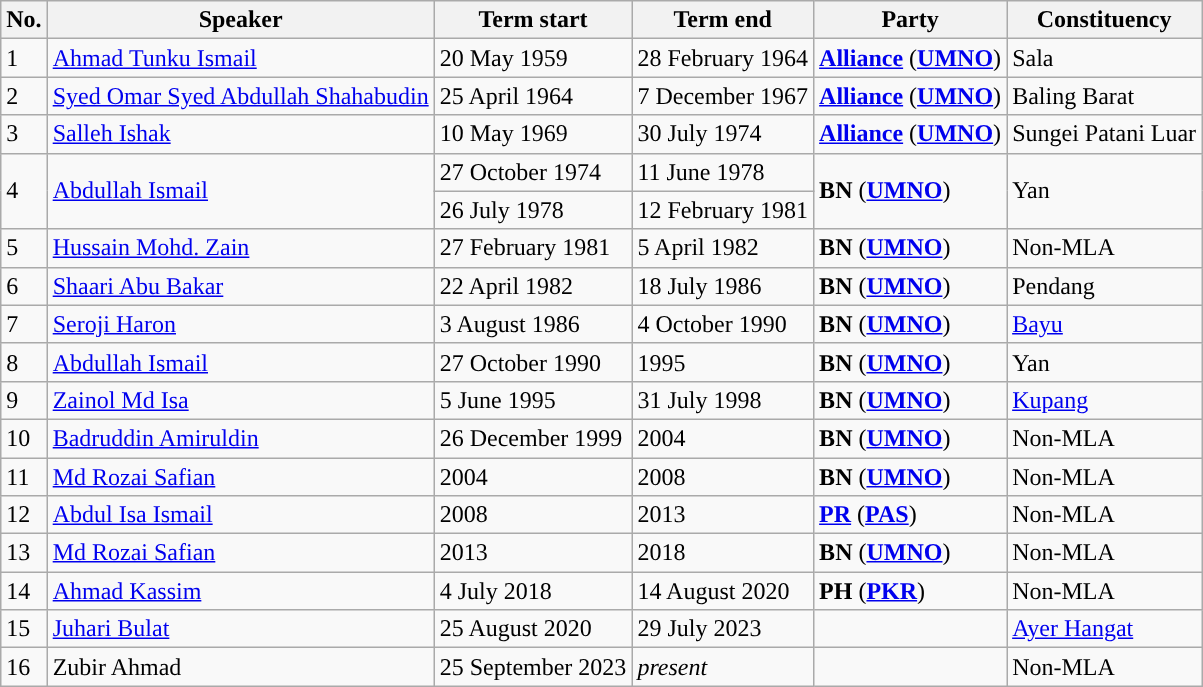<table class=wikitable>
<tr>
<th>No.</th>
<th>Speaker</th>
<th>Term start</th>
<th>Term end</th>
<th>Party</th>
<th>Constituency</th>
</tr>
<tr>
<td>1</td>
<td><a href='#'>Ahmad Tunku Ismail</a></td>
<td>20 May 1959</td>
<td>28 February 1964</td>
<td><strong><a href='#'>Alliance</a></strong> (<strong><a href='#'>UMNO</a></strong>)</td>
<td>Sala</td>
</tr>
<tr>
<td>2</td>
<td><a href='#'>Syed Omar Syed Abdullah Shahabudin</a></td>
<td>25 April 1964</td>
<td>7 December 1967</td>
<td><strong><a href='#'>Alliance</a></strong> (<strong><a href='#'>UMNO</a></strong>)</td>
<td>Baling Barat</td>
</tr>
<tr>
<td>3</td>
<td><a href='#'>Salleh Ishak</a></td>
<td>10 May 1969</td>
<td>30 July 1974</td>
<td><strong><a href='#'>Alliance</a></strong> (<strong><a href='#'>UMNO</a></strong>)</td>
<td>Sungei Patani Luar</td>
</tr>
<tr>
<td rowspan=2>4</td>
<td rowspan=2><a href='#'>Abdullah Ismail</a></td>
<td>27 October 1974</td>
<td>11 June 1978</td>
<td rowspan=2><strong>BN</strong> (<strong><a href='#'>UMNO</a></strong>)</td>
<td rowspan=2>Yan</td>
</tr>
<tr>
<td>26 July 1978</td>
<td>12 February 1981</td>
</tr>
<tr>
<td>5</td>
<td><a href='#'>Hussain Mohd. Zain</a></td>
<td>27 February 1981</td>
<td>5 April 1982</td>
<td><strong>BN</strong> (<strong><a href='#'>UMNO</a></strong>)</td>
<td>Non-MLA</td>
</tr>
<tr>
<td>6</td>
<td><a href='#'>Shaari Abu Bakar</a></td>
<td>22 April 1982</td>
<td>18 July 1986</td>
<td><strong>BN</strong> (<strong><a href='#'>UMNO</a></strong>)</td>
<td>Pendang</td>
</tr>
<tr>
<td>7</td>
<td><a href='#'>Seroji Haron</a></td>
<td>3 August 1986</td>
<td>4 October 1990</td>
<td><strong>BN</strong> (<strong><a href='#'>UMNO</a></strong>)</td>
<td><a href='#'>Bayu</a></td>
</tr>
<tr>
<td>8</td>
<td><a href='#'>Abdullah Ismail</a></td>
<td>27 October 1990</td>
<td>1995</td>
<td><strong>BN</strong> (<strong><a href='#'>UMNO</a></strong>)</td>
<td>Yan</td>
</tr>
<tr>
<td>9</td>
<td><a href='#'>Zainol Md Isa</a></td>
<td>5 June 1995</td>
<td>31 July 1998</td>
<td><strong>BN</strong> (<strong><a href='#'>UMNO</a></strong>)</td>
<td><a href='#'>Kupang</a></td>
</tr>
<tr>
<td>10</td>
<td><a href='#'>Badruddin Amiruldin</a></td>
<td>26 December 1999</td>
<td>2004</td>
<td><strong>BN</strong> (<strong><a href='#'>UMNO</a></strong>)</td>
<td>Non-MLA</td>
</tr>
<tr>
<td>11</td>
<td><a href='#'>Md Rozai Safian</a></td>
<td>2004</td>
<td>2008</td>
<td><strong>BN</strong> (<strong><a href='#'>UMNO</a></strong>)</td>
<td>Non-MLA</td>
</tr>
<tr>
<td>12</td>
<td><a href='#'>Abdul Isa Ismail</a></td>
<td>2008</td>
<td>2013</td>
<td><strong><a href='#'>PR</a></strong> (<strong><a href='#'>PAS</a></strong>)</td>
<td>Non-MLA</td>
</tr>
<tr>
<td>13</td>
<td><a href='#'>Md Rozai Safian</a></td>
<td>2013</td>
<td>2018</td>
<td><strong>BN</strong> (<strong><a href='#'>UMNO</a></strong>)</td>
<td>Non-MLA</td>
</tr>
<tr>
<td>14</td>
<td><a href='#'>Ahmad Kassim</a></td>
<td>4 July 2018</td>
<td>14 August 2020</td>
<td><strong>PH</strong> (<strong><a href='#'>PKR</a></strong>)</td>
<td>Non-MLA</td>
</tr>
<tr>
<td>15</td>
<td><a href='#'>Juhari Bulat</a></td>
<td>25 August 2020</td>
<td>29 July 2023</td>
<td></td>
<td><a href='#'>Ayer Hangat</a></td>
</tr>
<tr>
<td>16</td>
<td>Zubir Ahmad</td>
<td>25 September 2023</td>
<td><em>present</em></td>
<td></td>
<td>Non-MLA</td>
</tr>
</table>
